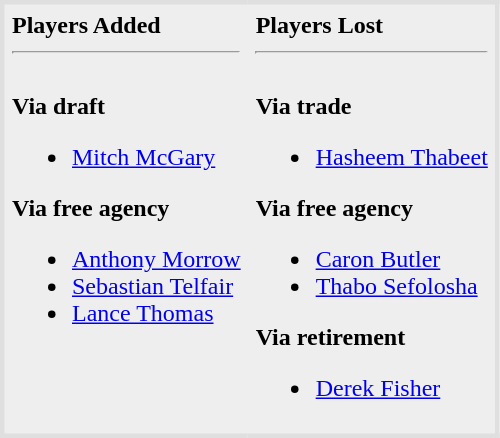<table style="border-collapse:collapse; background-color:#eeeeee" bordercolor="#DFDFDF" cellpadding="5">
<tr>
<td valign="top"><strong>Players Added</strong> <hr><br><strong>Via draft</strong><ul><li><a href='#'>Mitch McGary</a></li></ul>
<strong>Via free agency</strong><ul><li><a href='#'>Anthony Morrow</a></li><li><a href='#'>Sebastian Telfair</a></li><li><a href='#'>Lance Thomas</a></li></ul></td>
<td valign="top"><strong>Players Lost</strong> <hr><br><strong>Via trade</strong><ul><li><a href='#'>Hasheem Thabeet</a></li></ul><strong>Via free agency</strong><ul><li><a href='#'>Caron Butler</a></li><li><a href='#'>Thabo Sefolosha</a></li></ul><strong>Via retirement</strong><ul><li><a href='#'>Derek Fisher</a></li></ul></td>
</tr>
</table>
